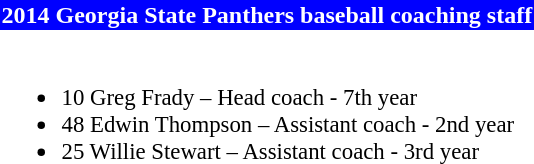<table class="toccolours" style="text-align: left;">
<tr>
<td colspan="9" style="background-color: #0000FF; color: #FFFFFF; text-align:center;"><strong>2014 Georgia State Panthers baseball coaching staff</strong></td>
</tr>
<tr>
<td style="font-size: 95%;" valign="top"><br><ul><li>10 Greg Frady – Head coach - 7th year</li><li>48 Edwin Thompson – Assistant coach - 2nd year</li><li>25 Willie Stewart – Assistant coach -  3rd year</li></ul></td>
</tr>
</table>
